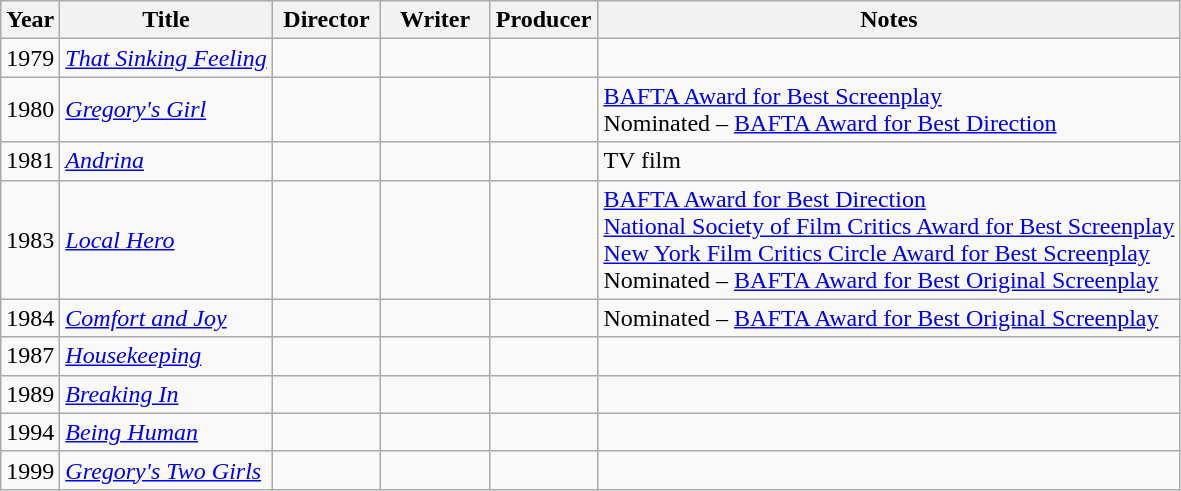<table class="wikitable">
<tr>
<th>Year</th>
<th>Title</th>
<th width=65>Director</th>
<th width=65>Writer</th>
<th width=65>Producer</th>
<th>Notes</th>
</tr>
<tr>
<td>1979</td>
<td><em><a href='#'>That Sinking Feeling</a></em></td>
<td></td>
<td></td>
<td></td>
<td></td>
</tr>
<tr>
<td>1980</td>
<td><em><a href='#'>Gregory's Girl</a></em></td>
<td></td>
<td></td>
<td></td>
<td><a href='#'>BAFTA Award for Best Screenplay</a><br>Nominated – <a href='#'>BAFTA Award for Best Direction</a></td>
</tr>
<tr>
<td>1981</td>
<td><em><a href='#'>Andrina</a></em></td>
<td></td>
<td></td>
<td></td>
<td>TV film</td>
</tr>
<tr>
<td>1983</td>
<td><em><a href='#'>Local Hero</a></em></td>
<td></td>
<td></td>
<td></td>
<td><a href='#'>BAFTA Award for Best Direction</a><br><a href='#'>National Society of Film Critics Award for Best Screenplay</a><br><a href='#'>New York Film Critics Circle Award for Best Screenplay</a><br>Nominated – <a href='#'>BAFTA Award for Best Original Screenplay</a></td>
</tr>
<tr>
<td>1984</td>
<td><em><a href='#'>Comfort and Joy</a></em></td>
<td></td>
<td></td>
<td></td>
<td>Nominated – <a href='#'>BAFTA Award for Best Original Screenplay</a></td>
</tr>
<tr>
<td>1987</td>
<td><em><a href='#'>Housekeeping</a></em></td>
<td></td>
<td></td>
<td></td>
<td></td>
</tr>
<tr>
<td>1989</td>
<td><em><a href='#'>Breaking In</a></em></td>
<td></td>
<td></td>
<td></td>
<td></td>
</tr>
<tr>
<td>1994</td>
<td><em><a href='#'>Being Human</a></em></td>
<td></td>
<td></td>
<td></td>
<td></td>
</tr>
<tr>
<td>1999</td>
<td><em><a href='#'>Gregory's Two Girls</a></em></td>
<td></td>
<td></td>
<td></td>
<td></td>
</tr>
</table>
